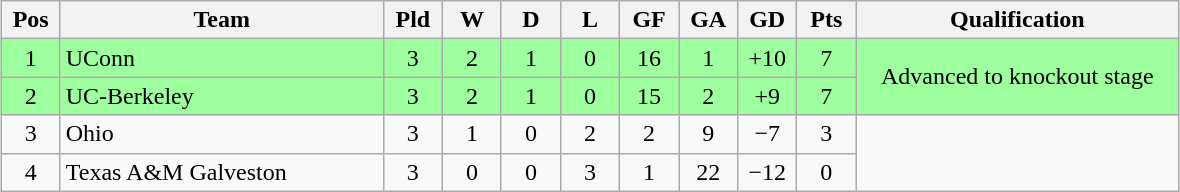<table class="wikitable" style="text-align:center; margin: 1em auto">
<tr>
<th style=width:2em>Pos</th>
<th style=width:13em>Team</th>
<th style=width:2em>Pld</th>
<th style=width:2em>W</th>
<th style=width:2em>D</th>
<th style=width:2em>L</th>
<th style=width:2em>GF</th>
<th style=width:2em>GA</th>
<th style=width:2em>GD</th>
<th style=width:2em>Pts</th>
<th style=width:13em>Qualification</th>
</tr>
<tr bgcolor="#9eff9e">
<td>1</td>
<td style="text-align:left">UConn</td>
<td>3</td>
<td>2</td>
<td>1</td>
<td>0</td>
<td>16</td>
<td>1</td>
<td>+10<strong></strong></td>
<td>7</td>
<td rowspan="2">Advanced to knockout stage</td>
</tr>
<tr bgcolor="#9eff9e">
<td>2</td>
<td style="text-align:left">UC-Berkeley</td>
<td>3</td>
<td>2</td>
<td>1</td>
<td>0</td>
<td>15</td>
<td>2</td>
<td>+9<strong></strong></td>
<td>7</td>
</tr>
<tr>
<td>3</td>
<td style="text-align:left">Ohio</td>
<td>3</td>
<td>1</td>
<td>0</td>
<td>2</td>
<td>2</td>
<td>9</td>
<td>−7</td>
<td>3</td>
<td rowspan="2"></td>
</tr>
<tr>
<td>4</td>
<td style="text-align:left">Texas A&M Galveston</td>
<td>3</td>
<td>0</td>
<td>0</td>
<td>3</td>
<td>1</td>
<td>22</td>
<td>−12<strong></strong></td>
<td>0</td>
</tr>
</table>
